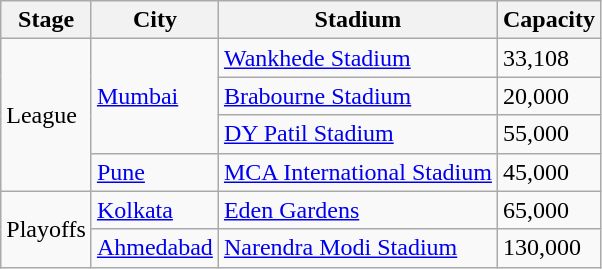<table class="wikitable">
<tr>
<th>Stage</th>
<th>City</th>
<th>Stadium</th>
<th>Capacity</th>
</tr>
<tr>
<td rowspan="4">League</td>
<td rowspan="3"><a href='#'>Mumbai</a></td>
<td><a href='#'>Wankhede Stadium</a></td>
<td>33,108</td>
</tr>
<tr>
<td><a href='#'>Brabourne Stadium</a></td>
<td>20,000</td>
</tr>
<tr>
<td><a href='#'>DY Patil Stadium</a></td>
<td>55,000</td>
</tr>
<tr>
<td><a href='#'>Pune</a></td>
<td><a href='#'>MCA International Stadium</a></td>
<td>45,000</td>
</tr>
<tr>
<td rowspan="2">Playoffs</td>
<td><a href='#'>Kolkata</a></td>
<td><a href='#'>Eden Gardens</a></td>
<td>65,000</td>
</tr>
<tr>
<td><a href='#'>Ahmedabad</a></td>
<td><a href='#'>Narendra Modi Stadium</a></td>
<td>130,000</td>
</tr>
</table>
